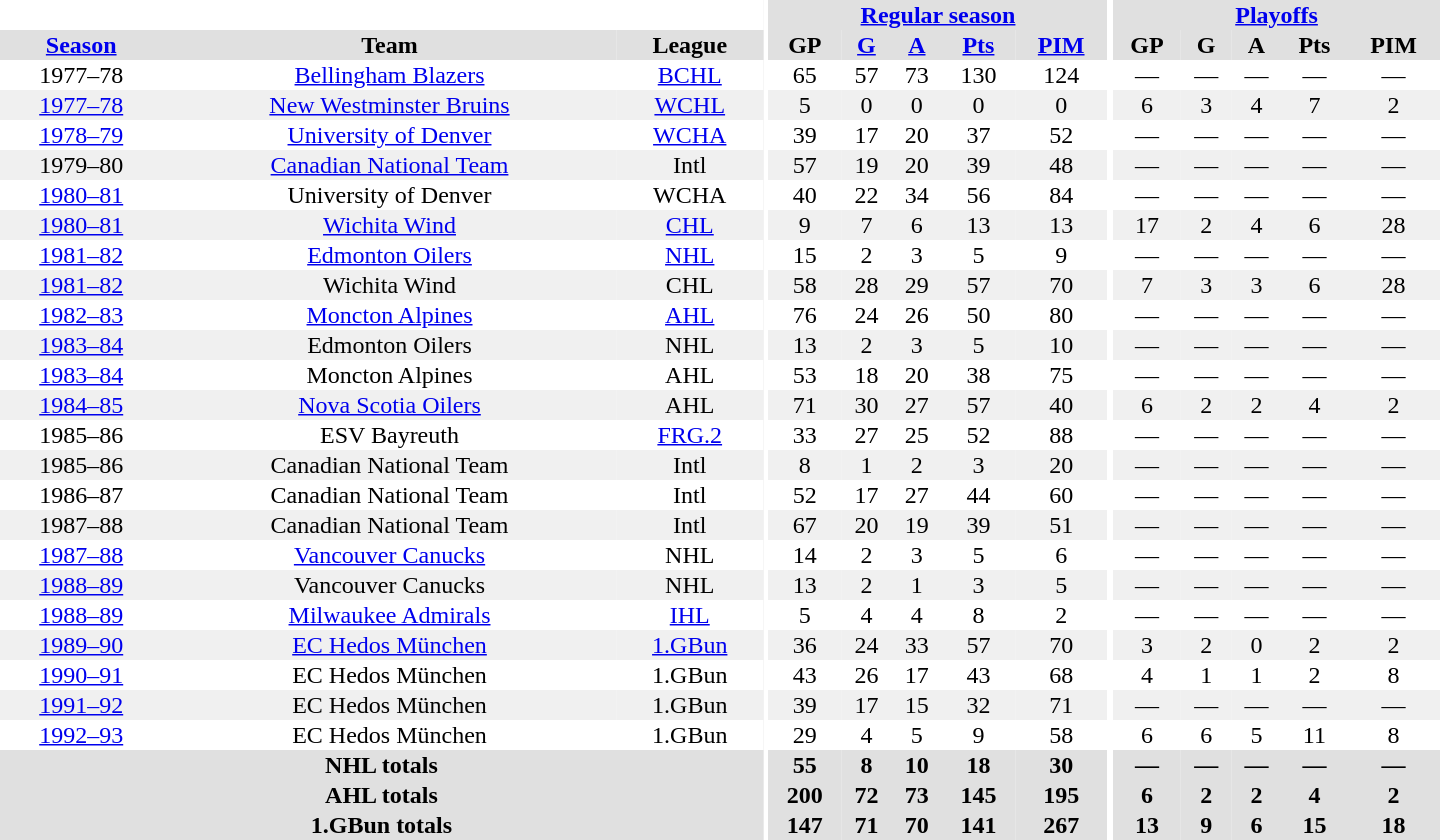<table border="0" cellpadding="1" cellspacing="0" style="text-align:center; width:60em">
<tr bgcolor="#e0e0e0">
<th colspan="3" bgcolor="#ffffff"></th>
<th rowspan="100" bgcolor="#ffffff"></th>
<th colspan="5"><a href='#'>Regular season</a></th>
<th rowspan="100" bgcolor="#ffffff"></th>
<th colspan="5"><a href='#'>Playoffs</a></th>
</tr>
<tr bgcolor="#e0e0e0">
<th><a href='#'>Season</a></th>
<th>Team</th>
<th>League</th>
<th>GP</th>
<th><a href='#'>G</a></th>
<th><a href='#'>A</a></th>
<th><a href='#'>Pts</a></th>
<th><a href='#'>PIM</a></th>
<th>GP</th>
<th>G</th>
<th>A</th>
<th>Pts</th>
<th>PIM</th>
</tr>
<tr>
<td>1977–78</td>
<td><a href='#'>Bellingham Blazers</a></td>
<td><a href='#'>BCHL</a></td>
<td>65</td>
<td>57</td>
<td>73</td>
<td>130</td>
<td>124</td>
<td>—</td>
<td>—</td>
<td>—</td>
<td>—</td>
<td>—</td>
</tr>
<tr bgcolor="#f0f0f0">
<td><a href='#'>1977–78</a></td>
<td><a href='#'>New Westminster Bruins</a></td>
<td><a href='#'>WCHL</a></td>
<td>5</td>
<td>0</td>
<td>0</td>
<td>0</td>
<td>0</td>
<td>6</td>
<td>3</td>
<td>4</td>
<td>7</td>
<td>2</td>
</tr>
<tr>
<td><a href='#'>1978–79</a></td>
<td><a href='#'>University of Denver</a></td>
<td><a href='#'>WCHA</a></td>
<td>39</td>
<td>17</td>
<td>20</td>
<td>37</td>
<td>52</td>
<td>—</td>
<td>—</td>
<td>—</td>
<td>—</td>
<td>—</td>
</tr>
<tr bgcolor="#f0f0f0">
<td>1979–80</td>
<td><a href='#'>Canadian National Team</a></td>
<td>Intl</td>
<td>57</td>
<td>19</td>
<td>20</td>
<td>39</td>
<td>48</td>
<td>—</td>
<td>—</td>
<td>—</td>
<td>—</td>
<td>—</td>
</tr>
<tr>
<td><a href='#'>1980–81</a></td>
<td>University of Denver</td>
<td>WCHA</td>
<td>40</td>
<td>22</td>
<td>34</td>
<td>56</td>
<td>84</td>
<td>—</td>
<td>—</td>
<td>—</td>
<td>—</td>
<td>—</td>
</tr>
<tr bgcolor="#f0f0f0">
<td><a href='#'>1980–81</a></td>
<td><a href='#'>Wichita Wind</a></td>
<td><a href='#'>CHL</a></td>
<td>9</td>
<td>7</td>
<td>6</td>
<td>13</td>
<td>13</td>
<td>17</td>
<td>2</td>
<td>4</td>
<td>6</td>
<td>28</td>
</tr>
<tr>
<td><a href='#'>1981–82</a></td>
<td><a href='#'>Edmonton Oilers</a></td>
<td><a href='#'>NHL</a></td>
<td>15</td>
<td>2</td>
<td>3</td>
<td>5</td>
<td>9</td>
<td>—</td>
<td>—</td>
<td>—</td>
<td>—</td>
<td>—</td>
</tr>
<tr bgcolor="#f0f0f0">
<td><a href='#'>1981–82</a></td>
<td>Wichita Wind</td>
<td>CHL</td>
<td>58</td>
<td>28</td>
<td>29</td>
<td>57</td>
<td>70</td>
<td>7</td>
<td>3</td>
<td>3</td>
<td>6</td>
<td>28</td>
</tr>
<tr>
<td><a href='#'>1982–83</a></td>
<td><a href='#'>Moncton Alpines</a></td>
<td><a href='#'>AHL</a></td>
<td>76</td>
<td>24</td>
<td>26</td>
<td>50</td>
<td>80</td>
<td>—</td>
<td>—</td>
<td>—</td>
<td>—</td>
<td>—</td>
</tr>
<tr bgcolor="#f0f0f0">
<td><a href='#'>1983–84</a></td>
<td>Edmonton Oilers</td>
<td>NHL</td>
<td>13</td>
<td>2</td>
<td>3</td>
<td>5</td>
<td>10</td>
<td>—</td>
<td>—</td>
<td>—</td>
<td>—</td>
<td>—</td>
</tr>
<tr>
<td><a href='#'>1983–84</a></td>
<td>Moncton Alpines</td>
<td>AHL</td>
<td>53</td>
<td>18</td>
<td>20</td>
<td>38</td>
<td>75</td>
<td>—</td>
<td>—</td>
<td>—</td>
<td>—</td>
<td>—</td>
</tr>
<tr bgcolor="#f0f0f0">
<td><a href='#'>1984–85</a></td>
<td><a href='#'>Nova Scotia Oilers</a></td>
<td>AHL</td>
<td>71</td>
<td>30</td>
<td>27</td>
<td>57</td>
<td>40</td>
<td>6</td>
<td>2</td>
<td>2</td>
<td>4</td>
<td>2</td>
</tr>
<tr>
<td>1985–86</td>
<td>ESV Bayreuth</td>
<td><a href='#'>FRG.2</a></td>
<td>33</td>
<td>27</td>
<td>25</td>
<td>52</td>
<td>88</td>
<td>—</td>
<td>—</td>
<td>—</td>
<td>—</td>
<td>—</td>
</tr>
<tr bgcolor="#f0f0f0">
<td>1985–86</td>
<td>Canadian National Team</td>
<td>Intl</td>
<td>8</td>
<td>1</td>
<td>2</td>
<td>3</td>
<td>20</td>
<td>—</td>
<td>—</td>
<td>—</td>
<td>—</td>
<td>—</td>
</tr>
<tr>
<td>1986–87</td>
<td>Canadian National Team</td>
<td>Intl</td>
<td>52</td>
<td>17</td>
<td>27</td>
<td>44</td>
<td>60</td>
<td>—</td>
<td>—</td>
<td>—</td>
<td>—</td>
<td>—</td>
</tr>
<tr bgcolor="#f0f0f0">
<td>1987–88</td>
<td>Canadian National Team</td>
<td>Intl</td>
<td>67</td>
<td>20</td>
<td>19</td>
<td>39</td>
<td>51</td>
<td>—</td>
<td>—</td>
<td>—</td>
<td>—</td>
<td>—</td>
</tr>
<tr>
<td><a href='#'>1987–88</a></td>
<td><a href='#'>Vancouver Canucks</a></td>
<td>NHL</td>
<td>14</td>
<td>2</td>
<td>3</td>
<td>5</td>
<td>6</td>
<td>—</td>
<td>—</td>
<td>—</td>
<td>—</td>
<td>—</td>
</tr>
<tr bgcolor="#f0f0f0">
<td><a href='#'>1988–89</a></td>
<td>Vancouver Canucks</td>
<td>NHL</td>
<td>13</td>
<td>2</td>
<td>1</td>
<td>3</td>
<td>5</td>
<td>—</td>
<td>—</td>
<td>—</td>
<td>—</td>
<td>—</td>
</tr>
<tr>
<td><a href='#'>1988–89</a></td>
<td><a href='#'>Milwaukee Admirals</a></td>
<td><a href='#'>IHL</a></td>
<td>5</td>
<td>4</td>
<td>4</td>
<td>8</td>
<td>2</td>
<td>—</td>
<td>—</td>
<td>—</td>
<td>—</td>
<td>—</td>
</tr>
<tr bgcolor="#f0f0f0">
<td><a href='#'>1989–90</a></td>
<td><a href='#'>EC Hedos München</a></td>
<td><a href='#'>1.GBun</a></td>
<td>36</td>
<td>24</td>
<td>33</td>
<td>57</td>
<td>70</td>
<td>3</td>
<td>2</td>
<td>0</td>
<td>2</td>
<td>2</td>
</tr>
<tr>
<td><a href='#'>1990–91</a></td>
<td>EC Hedos München</td>
<td>1.GBun</td>
<td>43</td>
<td>26</td>
<td>17</td>
<td>43</td>
<td>68</td>
<td>4</td>
<td>1</td>
<td>1</td>
<td>2</td>
<td>8</td>
</tr>
<tr bgcolor="#f0f0f0">
<td><a href='#'>1991–92</a></td>
<td>EC Hedos München</td>
<td>1.GBun</td>
<td>39</td>
<td>17</td>
<td>15</td>
<td>32</td>
<td>71</td>
<td>—</td>
<td>—</td>
<td>—</td>
<td>—</td>
<td>—</td>
</tr>
<tr>
<td><a href='#'>1992–93</a></td>
<td>EC Hedos München</td>
<td>1.GBun</td>
<td>29</td>
<td>4</td>
<td>5</td>
<td>9</td>
<td>58</td>
<td>6</td>
<td>6</td>
<td>5</td>
<td>11</td>
<td>8</td>
</tr>
<tr bgcolor="#e0e0e0">
<th colspan="3">NHL totals</th>
<th>55</th>
<th>8</th>
<th>10</th>
<th>18</th>
<th>30</th>
<th>—</th>
<th>—</th>
<th>—</th>
<th>—</th>
<th>—</th>
</tr>
<tr bgcolor="#e0e0e0">
<th colspan="3">AHL totals</th>
<th>200</th>
<th>72</th>
<th>73</th>
<th>145</th>
<th>195</th>
<th>6</th>
<th>2</th>
<th>2</th>
<th>4</th>
<th>2</th>
</tr>
<tr bgcolor="#e0e0e0">
<th colspan="3">1.GBun totals</th>
<th>147</th>
<th>71</th>
<th>70</th>
<th>141</th>
<th>267</th>
<th>13</th>
<th>9</th>
<th>6</th>
<th>15</th>
<th>18</th>
</tr>
</table>
